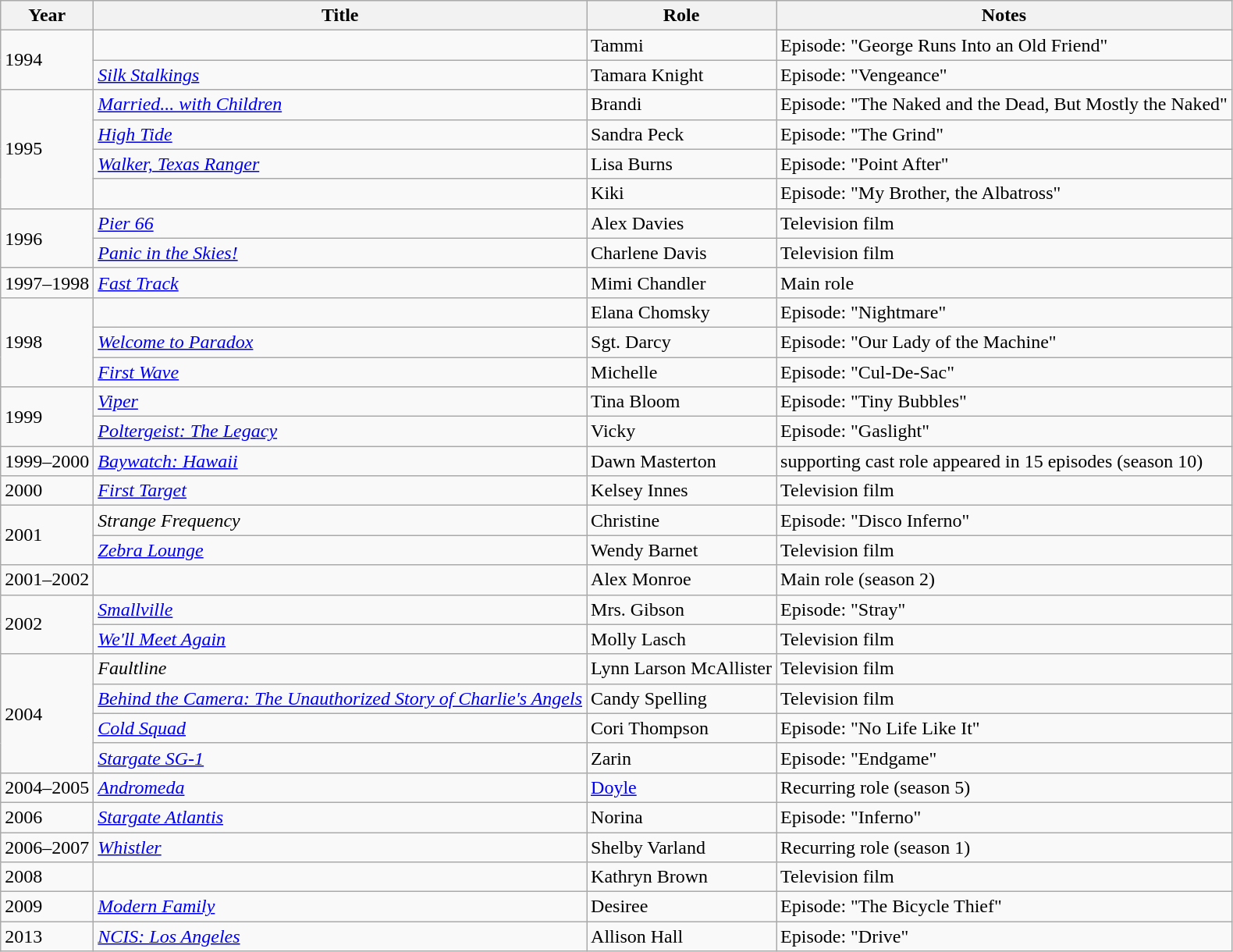<table class="wikitable sortable">
<tr>
<th>Year</th>
<th>Title</th>
<th>Role</th>
<th class="unsortable">Notes</th>
</tr>
<tr>
<td rowspan="2">1994</td>
<td><em></em></td>
<td>Tammi</td>
<td>Episode: "George Runs Into an Old Friend"</td>
</tr>
<tr>
<td><em><a href='#'>Silk Stalkings</a></em></td>
<td>Tamara Knight</td>
<td>Episode: "Vengeance"</td>
</tr>
<tr>
<td rowspan="4">1995</td>
<td><em><a href='#'>Married... with Children</a></em></td>
<td>Brandi</td>
<td>Episode: "The Naked and the Dead, But Mostly the Naked"</td>
</tr>
<tr>
<td><em><a href='#'>High Tide</a></em></td>
<td>Sandra Peck</td>
<td>Episode: "The Grind"</td>
</tr>
<tr>
<td><em><a href='#'>Walker, Texas Ranger</a></em></td>
<td>Lisa Burns</td>
<td>Episode: "Point After"</td>
</tr>
<tr>
<td><em></em></td>
<td>Kiki</td>
<td>Episode: "My Brother, the Albatross"</td>
</tr>
<tr>
<td rowspan="2">1996</td>
<td><em><a href='#'>Pier 66</a></em></td>
<td>Alex Davies</td>
<td>Television film</td>
</tr>
<tr>
<td><em><a href='#'>Panic in the Skies!</a></em></td>
<td>Charlene Davis</td>
<td>Television film</td>
</tr>
<tr>
<td>1997–1998</td>
<td><em><a href='#'>Fast Track</a></em></td>
<td>Mimi Chandler</td>
<td>Main role</td>
</tr>
<tr>
<td rowspan="3">1998</td>
<td><em></em></td>
<td>Elana Chomsky</td>
<td>Episode: "Nightmare"</td>
</tr>
<tr>
<td><em><a href='#'>Welcome to Paradox</a></em></td>
<td>Sgt. Darcy</td>
<td>Episode: "Our Lady of the Machine"</td>
</tr>
<tr>
<td><em><a href='#'>First Wave</a></em></td>
<td>Michelle</td>
<td>Episode: "Cul-De-Sac"</td>
</tr>
<tr>
<td rowspan="2">1999</td>
<td><em><a href='#'>Viper</a></em></td>
<td>Tina Bloom</td>
<td>Episode: "Tiny Bubbles"</td>
</tr>
<tr>
<td><em><a href='#'>Poltergeist: The Legacy</a></em></td>
<td>Vicky</td>
<td>Episode: "Gaslight"</td>
</tr>
<tr>
<td>1999–2000</td>
<td><em><a href='#'>Baywatch: Hawaii</a></em></td>
<td>Dawn Masterton</td>
<td>supporting cast role appeared in 15 episodes (season 10)</td>
</tr>
<tr>
<td>2000</td>
<td><em><a href='#'>First Target</a></em></td>
<td>Kelsey Innes</td>
<td>Television film</td>
</tr>
<tr>
<td rowspan="2">2001</td>
<td><em>Strange Frequency</em></td>
<td>Christine</td>
<td>Episode: "Disco Inferno"</td>
</tr>
<tr>
<td><em><a href='#'>Zebra Lounge</a></em></td>
<td>Wendy Barnet</td>
<td>Television film</td>
</tr>
<tr>
<td>2001–2002</td>
<td><em></em></td>
<td>Alex Monroe</td>
<td>Main role (season 2)</td>
</tr>
<tr>
<td rowspan="2">2002</td>
<td><em><a href='#'>Smallville</a></em></td>
<td>Mrs. Gibson</td>
<td>Episode: "Stray"</td>
</tr>
<tr>
<td><em><a href='#'>We'll Meet Again</a></em></td>
<td>Molly Lasch</td>
<td>Television film</td>
</tr>
<tr>
<td rowspan="4">2004</td>
<td><em>Faultline</em></td>
<td>Lynn Larson McAllister</td>
<td>Television film</td>
</tr>
<tr>
<td><em><a href='#'>Behind the Camera: The Unauthorized Story of Charlie's Angels</a></em></td>
<td>Candy Spelling</td>
<td>Television film</td>
</tr>
<tr>
<td><em><a href='#'>Cold Squad</a></em></td>
<td>Cori Thompson</td>
<td>Episode: "No Life Like It"</td>
</tr>
<tr>
<td><em><a href='#'>Stargate SG-1</a></em></td>
<td>Zarin</td>
<td>Episode: "Endgame"</td>
</tr>
<tr>
<td>2004–2005</td>
<td><em><a href='#'>Andromeda</a></em></td>
<td><a href='#'>Doyle</a></td>
<td>Recurring role (season 5)</td>
</tr>
<tr>
<td>2006</td>
<td><em><a href='#'>Stargate Atlantis</a></em></td>
<td>Norina</td>
<td>Episode: "Inferno"</td>
</tr>
<tr>
<td>2006–2007</td>
<td><em><a href='#'>Whistler</a></em></td>
<td>Shelby Varland</td>
<td>Recurring role (season 1)</td>
</tr>
<tr>
<td>2008</td>
<td><em></em></td>
<td>Kathryn Brown</td>
<td>Television film</td>
</tr>
<tr>
<td>2009</td>
<td><em><a href='#'>Modern Family</a></em></td>
<td>Desiree</td>
<td>Episode: "The Bicycle Thief"</td>
</tr>
<tr>
<td>2013</td>
<td><em><a href='#'>NCIS: Los Angeles</a></em></td>
<td>Allison Hall</td>
<td>Episode: "Drive"</td>
</tr>
</table>
